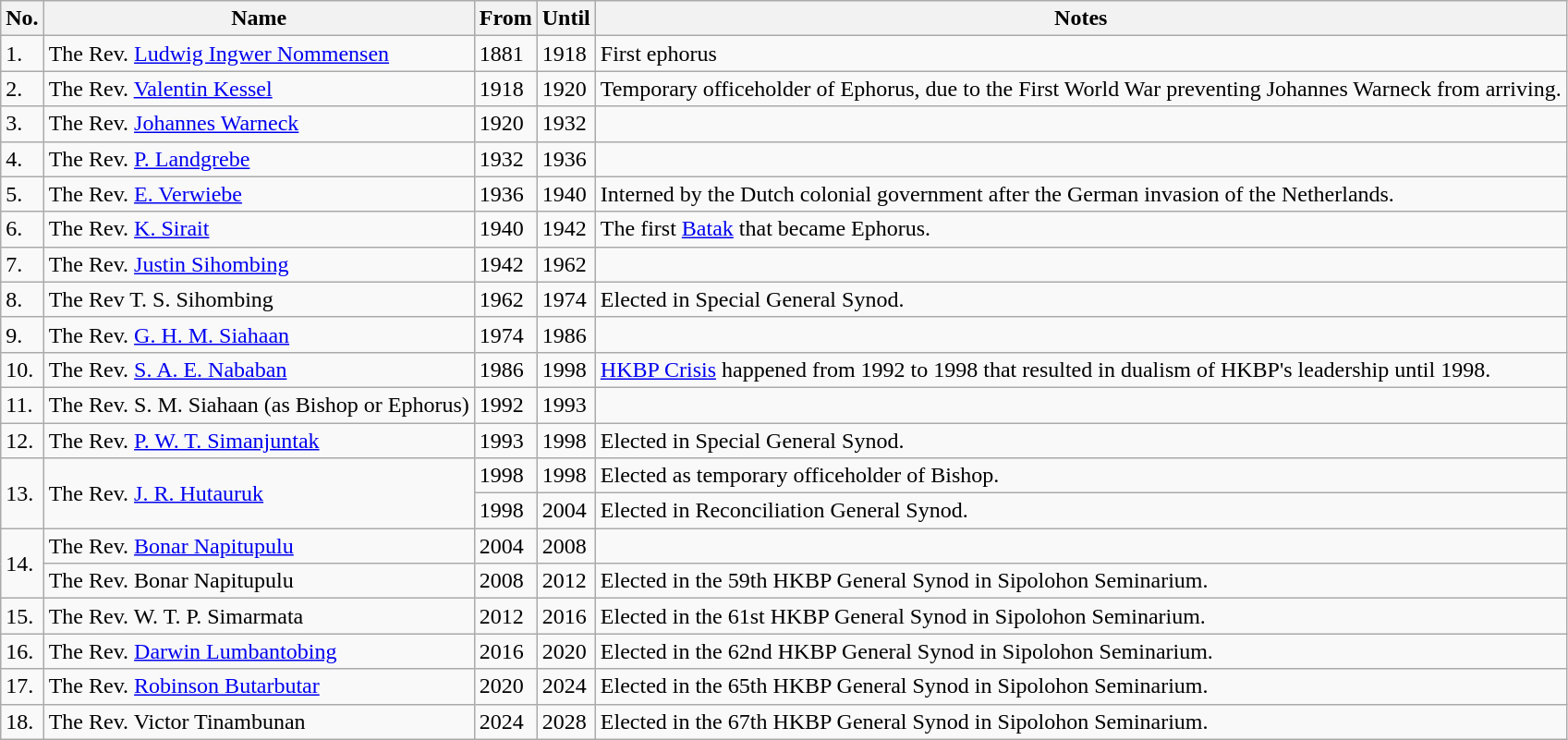<table class="wikitable">
<tr>
<th>No.</th>
<th>Name</th>
<th>From</th>
<th>Until</th>
<th>Notes</th>
</tr>
<tr>
<td>1.</td>
<td>The Rev. <a href='#'>Ludwig Ingwer Nommensen</a></td>
<td>1881</td>
<td>1918</td>
<td>First ephorus</td>
</tr>
<tr>
<td>2.</td>
<td>The Rev. <a href='#'>Valentin Kessel</a></td>
<td>1918</td>
<td>1920</td>
<td>Temporary officeholder of Ephorus, due to the First World War preventing Johannes Warneck from arriving.</td>
</tr>
<tr>
<td>3.</td>
<td>The Rev. <a href='#'>Johannes Warneck</a></td>
<td>1920</td>
<td>1932</td>
<td></td>
</tr>
<tr>
<td>4.</td>
<td>The Rev. <a href='#'>P. Landgrebe</a></td>
<td>1932</td>
<td>1936</td>
<td></td>
</tr>
<tr>
<td>5.</td>
<td>The Rev. <a href='#'>E. Verwiebe</a></td>
<td>1936</td>
<td>1940</td>
<td>Interned by the Dutch colonial government after the German invasion of the Netherlands.</td>
</tr>
<tr>
<td>6.</td>
<td>The Rev. <a href='#'>K. Sirait</a></td>
<td>1940</td>
<td>1942</td>
<td>The first <a href='#'>Batak</a> that became Ephorus.</td>
</tr>
<tr>
<td>7.</td>
<td>The Rev. <a href='#'>Justin Sihombing</a></td>
<td>1942</td>
<td>1962</td>
<td></td>
</tr>
<tr>
<td>8.</td>
<td>The Rev T. S. Sihombing</td>
<td>1962</td>
<td>1974</td>
<td>Elected in Special General Synod.</td>
</tr>
<tr>
<td>9.</td>
<td>The Rev. <a href='#'>G. H. M. Siahaan</a></td>
<td>1974</td>
<td>1986</td>
<td></td>
</tr>
<tr>
<td>10.</td>
<td>The Rev. <a href='#'>S. A. E. Nababan</a></td>
<td>1986</td>
<td>1998</td>
<td><a href='#'>HKBP Crisis</a> happened from 1992 to 1998 that resulted in dualism of HKBP's leadership until 1998.</td>
</tr>
<tr>
<td>11.</td>
<td>The Rev. S. M. Siahaan (as Bishop or Ephorus)</td>
<td>1992</td>
<td>1993</td>
<td></td>
</tr>
<tr>
<td>12.</td>
<td>The Rev. <a href='#'>P. W. T. Simanjuntak</a></td>
<td>1993</td>
<td>1998</td>
<td>Elected in Special General Synod.</td>
</tr>
<tr>
<td rowspan="2">13.</td>
<td rowspan="2">The Rev. <a href='#'>J. R. Hutauruk</a></td>
<td>1998</td>
<td>1998</td>
<td>Elected as temporary officeholder of Bishop.</td>
</tr>
<tr>
<td>1998</td>
<td>2004</td>
<td>Elected in Reconciliation General Synod.</td>
</tr>
<tr>
<td rowspan="2">14.</td>
<td>The Rev. <a href='#'>Bonar Napitupulu</a></td>
<td>2004</td>
<td>2008</td>
<td></td>
</tr>
<tr>
<td>The Rev. Bonar Napitupulu</td>
<td>2008</td>
<td>2012</td>
<td>Elected in the 59th HKBP General Synod in Sipolohon Seminarium.</td>
</tr>
<tr>
<td>15.</td>
<td>The Rev. W. T. P. Simarmata</td>
<td>2012</td>
<td>2016</td>
<td>Elected in the 61st HKBP General Synod in Sipolohon Seminarium.</td>
</tr>
<tr>
<td>16.</td>
<td>The Rev. <a href='#'>Darwin Lumbantobing</a></td>
<td>2016</td>
<td>2020</td>
<td>Elected in the 62nd HKBP General Synod in Sipolohon Seminarium.</td>
</tr>
<tr>
<td>17.</td>
<td>The Rev. <a href='#'>Robinson Butarbutar</a></td>
<td>2020</td>
<td>2024</td>
<td>Elected in the 65th HKBP General Synod in Sipolohon Seminarium.</td>
</tr>
<tr>
<td>18.</td>
<td>The Rev. Victor Tinambunan</td>
<td>2024</td>
<td>2028</td>
<td>Elected in the 67th HKBP General Synod in Sipolohon Seminarium.</td>
</tr>
</table>
